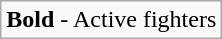<table class="wikitable">
<tr>
<td><strong>Bold</strong> - Active fighters</td>
</tr>
</table>
